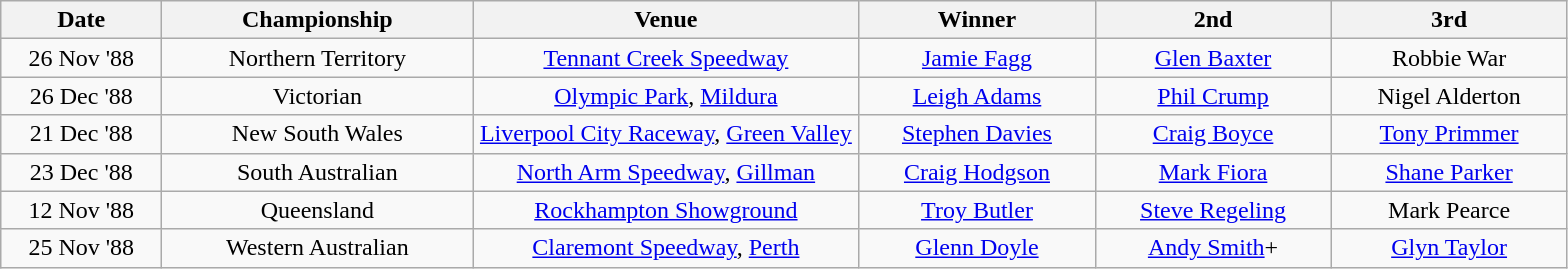<table class="wikitable" style="text-align:center">
<tr>
<th width=100>Date</th>
<th width=200>Championship</th>
<th width=250>Venue</th>
<th width=150>Winner</th>
<th width=150>2nd</th>
<th width=150>3rd</th>
</tr>
<tr>
<td>26 Nov '88</td>
<td>Northern Territory</td>
<td><a href='#'>Tennant Creek Speedway</a></td>
<td><a href='#'>Jamie Fagg</a></td>
<td><a href='#'>Glen Baxter</a></td>
<td>Robbie War</td>
</tr>
<tr>
<td align=center>26 Dec '88</td>
<td>Victorian</td>
<td><a href='#'>Olympic Park</a>, <a href='#'>Mildura</a></td>
<td><a href='#'>Leigh Adams</a></td>
<td><a href='#'>Phil Crump</a></td>
<td>Nigel Alderton</td>
</tr>
<tr>
<td>21 Dec '88</td>
<td>New South Wales</td>
<td><a href='#'>Liverpool City Raceway</a>, <a href='#'>Green Valley</a></td>
<td><a href='#'>Stephen Davies</a></td>
<td><a href='#'>Craig Boyce</a></td>
<td><a href='#'>Tony Primmer</a></td>
</tr>
<tr>
<td align=center>23 Dec '88</td>
<td>South Australian</td>
<td><a href='#'>North Arm Speedway</a>, <a href='#'>Gillman</a></td>
<td><a href='#'>Craig Hodgson</a></td>
<td><a href='#'>Mark Fiora</a></td>
<td><a href='#'>Shane Parker</a></td>
</tr>
<tr>
<td align=center>12 Nov '88</td>
<td>Queensland</td>
<td><a href='#'>Rockhampton Showground</a></td>
<td><a href='#'>Troy Butler</a></td>
<td><a href='#'>Steve Regeling</a></td>
<td>Mark Pearce</td>
</tr>
<tr>
<td align=center>25 Nov '88</td>
<td>Western Australian</td>
<td><a href='#'>Claremont Speedway</a>, <a href='#'>Perth</a></td>
<td><a href='#'>Glenn Doyle</a></td>
<td><a href='#'>Andy Smith</a>+</td>
<td><a href='#'>Glyn Taylor</a></td>
</tr>
</table>
